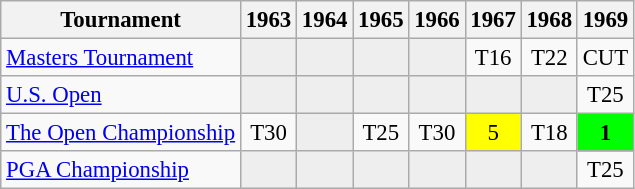<table class="wikitable" style="font-size:95%;text-align:center;">
<tr>
<th>Tournament</th>
<th>1963</th>
<th>1964</th>
<th>1965</th>
<th>1966</th>
<th>1967</th>
<th>1968</th>
<th>1969</th>
</tr>
<tr>
<td align=left><a href='#'>Masters Tournament</a></td>
<td style="background:#eeeeee;"></td>
<td style="background:#eeeeee;"></td>
<td style="background:#eeeeee;"></td>
<td style="background:#eeeeee;"></td>
<td>T16</td>
<td>T22</td>
<td>CUT</td>
</tr>
<tr>
<td align=left><a href='#'>U.S. Open</a></td>
<td style="background:#eeeeee;"></td>
<td style="background:#eeeeee;"></td>
<td style="background:#eeeeee;"></td>
<td style="background:#eeeeee;"></td>
<td style="background:#eeeeee;"></td>
<td style="background:#eeeeee;"></td>
<td>T25</td>
</tr>
<tr>
<td align=left><a href='#'>The Open Championship</a></td>
<td>T30</td>
<td style="background:#eeeeee;"></td>
<td>T25</td>
<td>T30</td>
<td style="background:yellow;">5</td>
<td>T18</td>
<td style="background:lime;"><strong>1</strong></td>
</tr>
<tr>
<td align=left><a href='#'>PGA Championship</a></td>
<td style="background:#eeeeee;"></td>
<td style="background:#eeeeee;"></td>
<td style="background:#eeeeee;"></td>
<td style="background:#eeeeee;"></td>
<td style="background:#eeeeee;"></td>
<td style="background:#eeeeee;"></td>
<td>T25</td>
</tr>
</table>
